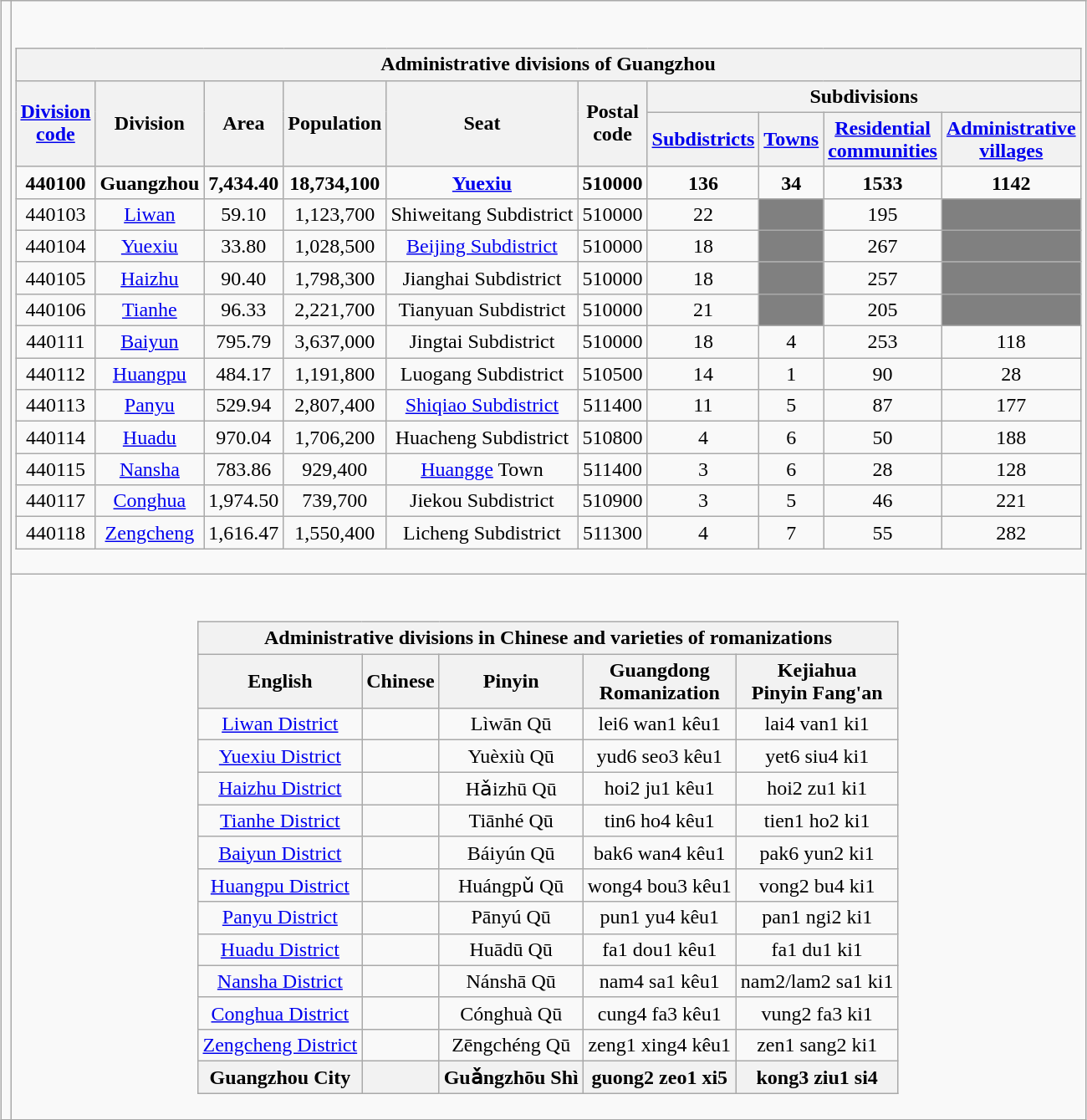<table class="wikitable" style="margin-left: auto; margin-right: auto;">
<tr>
<td rowspan=2><br><div>












</div></td>
<td><br><table class="wikitable sortable collapsible" style="text-font:90%; width:auto; text-align:center; margin-left: auto; margin-right: auto;">
<tr>
<th colspan="10">Administrative divisions of Guangzhou</th>
</tr>
<tr>
<th ! scope="col" rowspan=2><a href='#'>Division<br>code</a></th>
<th ! scope="col" rowspan=2>Division</th>
<th ! scope="col" rowspan=2>Area<br></th>
<th ! scope="col" rowspan=2>Population<br></th>
<th ! scope="col" rowspan=2>Seat</th>
<th ! scope="col" rowspan=2>Postal<br>code</th>
<th ! scope="col" colspan=4>Subdivisions</th>
</tr>
<tr>
<th ! scope="col"><a href='#'>Subdistricts</a></th>
<th ! scope="col"><a href='#'>Towns</a></th>
<th ! scope="col"><a href='#'>Residential<br>communities</a></th>
<th ! scope="col"><a href='#'>Administrative<br>villages</a></th>
</tr>
<tr style="font-weight: bold">
<td>440100</td>
<td>Guangzhou</td>
<td>7,434.40</td>
<td>18,734,100</td>
<td><a href='#'>Yuexiu</a></td>
<td>510000</td>
<td>136</td>
<td>34</td>
<td>1533</td>
<td>1142</td>
</tr>
<tr>
<td>440103</td>
<td><a href='#'>Liwan</a></td>
<td>59.10</td>
<td>1,123,700</td>
<td>Shiweitang Subdistrict</td>
<td>510000</td>
<td>22</td>
<td style="background:gray;"> </td>
<td>195</td>
<td style="background:gray;"> </td>
</tr>
<tr>
<td>440104</td>
<td><a href='#'>Yuexiu</a></td>
<td>33.80</td>
<td>1,028,500</td>
<td><a href='#'>Beijing Subdistrict</a></td>
<td>510000</td>
<td>18</td>
<td style="background:gray;"> </td>
<td>267</td>
<td style="background:gray;"> </td>
</tr>
<tr>
<td>440105</td>
<td><a href='#'>Haizhu</a></td>
<td>90.40</td>
<td>1,798,300</td>
<td>Jianghai Subdistrict</td>
<td>510000</td>
<td>18</td>
<td style="background:gray;"> </td>
<td>257</td>
<td style="background:gray;"> </td>
</tr>
<tr>
<td>440106</td>
<td><a href='#'>Tianhe</a></td>
<td>96.33</td>
<td>2,221,700</td>
<td>Tianyuan Subdistrict</td>
<td>510000</td>
<td>21</td>
<td style="background:gray;"> </td>
<td>205</td>
<td style="background:gray;"> </td>
</tr>
<tr>
<td>440111</td>
<td><a href='#'>Baiyun</a></td>
<td>795.79</td>
<td>3,637,000</td>
<td>Jingtai Subdistrict</td>
<td>510000</td>
<td>18</td>
<td>4</td>
<td>253</td>
<td>118</td>
</tr>
<tr>
<td>440112</td>
<td><a href='#'>Huangpu</a></td>
<td>484.17</td>
<td>1,191,800</td>
<td>Luogang Subdistrict</td>
<td>510500</td>
<td>14</td>
<td>1</td>
<td>90</td>
<td>28</td>
</tr>
<tr>
<td>440113</td>
<td><a href='#'>Panyu</a></td>
<td>529.94</td>
<td>2,807,400</td>
<td><a href='#'>Shiqiao Subdistrict</a></td>
<td>511400</td>
<td>11</td>
<td>5</td>
<td>87</td>
<td>177</td>
</tr>
<tr>
<td>440114</td>
<td><a href='#'>Huadu</a></td>
<td>970.04</td>
<td>1,706,200</td>
<td>Huacheng Subdistrict</td>
<td>510800</td>
<td>4</td>
<td>6</td>
<td>50</td>
<td>188</td>
</tr>
<tr>
<td>440115</td>
<td><a href='#'>Nansha</a></td>
<td>783.86</td>
<td>929,400</td>
<td><a href='#'>Huangge</a> Town</td>
<td>511400</td>
<td>3</td>
<td>6</td>
<td>28</td>
<td>128</td>
</tr>
<tr>
<td>440117</td>
<td><a href='#'>Conghua</a></td>
<td>1,974.50</td>
<td>739,700</td>
<td>Jiekou Subdistrict</td>
<td>510900</td>
<td>3</td>
<td>5</td>
<td>46</td>
<td>221</td>
</tr>
<tr>
<td>440118</td>
<td><a href='#'>Zengcheng</a></td>
<td>1,616.47</td>
<td>1,550,400</td>
<td>Licheng Subdistrict</td>
<td>511300</td>
<td>4</td>
<td>7</td>
<td>55</td>
<td>282</td>
</tr>
</table>
</td>
</tr>
<tr>
<td><br><table class="wikitable sortable collapsible collapsed" style="text-font:90%; width:auto; text-align:center; margin-left: auto; margin-right: auto;">
<tr>
<th colspan="5">Administrative divisions in Chinese and varieties of romanizations</th>
</tr>
<tr>
<th>English</th>
<th>Chinese</th>
<th>Pinyin</th>
<th>Guangdong<br>Romanization</th>
<th>Kejiahua<br>Pinyin Fang'an</th>
</tr>
<tr>
<td><a href='#'>Liwan District</a></td>
<td></td>
<td>Lìwān Qū</td>
<td>lei6 wan1 kêu1</td>
<td>lai4 van1 ki1</td>
</tr>
<tr>
<td><a href='#'>Yuexiu District</a></td>
<td></td>
<td>Yuèxiù Qū</td>
<td>yud6 seo3 kêu1</td>
<td>yet6 siu4 ki1</td>
</tr>
<tr>
<td><a href='#'>Haizhu District</a></td>
<td></td>
<td>Hǎizhū Qū</td>
<td>hoi2 ju1 kêu1</td>
<td>hoi2 zu1 ki1</td>
</tr>
<tr>
<td><a href='#'>Tianhe District</a></td>
<td></td>
<td>Tiānhé Qū</td>
<td>tin6 ho4 kêu1</td>
<td>tien1 ho2 ki1</td>
</tr>
<tr>
<td><a href='#'>Baiyun District</a></td>
<td></td>
<td>Báiyún Qū</td>
<td>bak6 wan4 kêu1</td>
<td>pak6 yun2 ki1</td>
</tr>
<tr>
<td><a href='#'>Huangpu District</a></td>
<td></td>
<td>Huángpǔ Qū</td>
<td>wong4 bou3 kêu1</td>
<td>vong2 bu4 ki1</td>
</tr>
<tr>
<td><a href='#'>Panyu District</a></td>
<td></td>
<td>Pānyú Qū</td>
<td>pun1 yu4 kêu1</td>
<td>pan1 ngi2 ki1</td>
</tr>
<tr>
<td><a href='#'>Huadu District</a></td>
<td></td>
<td>Huādū Qū</td>
<td>fa1 dou1 kêu1</td>
<td>fa1 du1 ki1</td>
</tr>
<tr>
<td><a href='#'>Nansha District</a></td>
<td></td>
<td>Nánshā Qū</td>
<td>nam4 sa1 kêu1</td>
<td>nam2/lam2 sa1 ki1</td>
</tr>
<tr>
<td><a href='#'>Conghua District</a></td>
<td></td>
<td>Cónghuà Qū</td>
<td>cung4 fa3 kêu1</td>
<td>vung2 fa3 ki1</td>
</tr>
<tr>
<td><a href='#'>Zengcheng District</a></td>
<td></td>
<td>Zēngchéng Qū</td>
<td>zeng1 xing4 kêu1</td>
<td>zen1 sang2 ki1</td>
</tr>
<tr>
<th>Guangzhou City</th>
<th></th>
<th>Guǎngzhōu Shì</th>
<th>guong2 zeo1 xi5</th>
<th>kong3 ziu1 si4</th>
</tr>
</table>
</td>
</tr>
</table>
